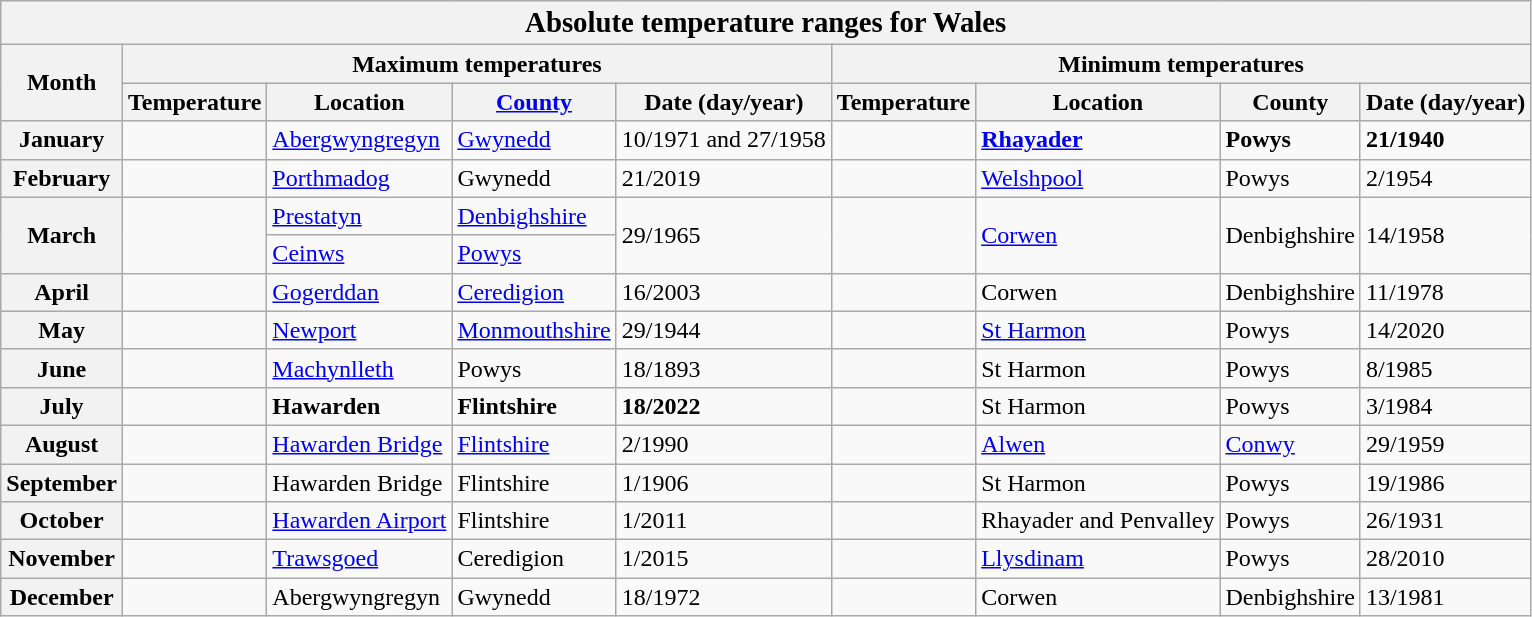<table class="wikitable mw-collapsible">
<tr>
<th colspan="9"><big>Absolute temperature ranges for Wales</big></th>
</tr>
<tr>
<th rowspan="2">Month</th>
<th colspan="4">Maximum temperatures</th>
<th colspan="4">Minimum temperatures</th>
</tr>
<tr>
<th>Temperature</th>
<th>Location</th>
<th><a href='#'>County</a></th>
<th>Date (day/year)</th>
<th>Temperature</th>
<th>Location</th>
<th>County</th>
<th>Date (day/year)</th>
</tr>
<tr>
<th>January</th>
<td style="text-align:right;"></td>
<td><a href='#'>Abergwyngregyn</a></td>
<td><a href='#'>Gwynedd</a></td>
<td>10/1971 and 27/1958</td>
<td style="text-align:right;"><strong></strong></td>
<td><strong><a href='#'>Rhayader</a></strong></td>
<td><strong>Powys</strong></td>
<td><strong>21/1940</strong></td>
</tr>
<tr>
<th>February</th>
<td style="text-align:right;"></td>
<td><a href='#'>Porthmadog</a></td>
<td>Gwynedd</td>
<td>21/2019</td>
<td style="text-align:right;"></td>
<td><a href='#'>Welshpool</a></td>
<td>Powys</td>
<td>2/1954</td>
</tr>
<tr>
<th rowspan="2">March</th>
<td rowspan="2" style="text-align:right;"></td>
<td><a href='#'>Prestatyn</a></td>
<td><a href='#'>Denbighshire</a></td>
<td rowspan="2">29/1965</td>
<td rowspan="2" style="text-align:right;"></td>
<td rowspan="2"><a href='#'>Corwen</a></td>
<td rowspan="2">Denbighshire</td>
<td rowspan="2">14/1958</td>
</tr>
<tr>
<td><a href='#'>Ceinws</a></td>
<td><a href='#'>Powys</a></td>
</tr>
<tr>
<th>April</th>
<td style="text-align:right;"></td>
<td><a href='#'>Gogerddan</a></td>
<td><a href='#'>Ceredigion</a></td>
<td>16/2003</td>
<td style="text-align:right;"></td>
<td>Corwen</td>
<td>Denbighshire</td>
<td>11/1978</td>
</tr>
<tr>
<th>May</th>
<td style="text-align:right;"></td>
<td><a href='#'>Newport</a></td>
<td><a href='#'>Monmouthshire</a></td>
<td>29/1944</td>
<td style="text-align:right;"></td>
<td><a href='#'>St Harmon</a></td>
<td>Powys</td>
<td>14/2020</td>
</tr>
<tr>
<th>June</th>
<td style="text-align:right;"></td>
<td><a href='#'>Machynlleth</a></td>
<td>Powys</td>
<td>18/1893</td>
<td style="text-align:right;"></td>
<td>St Harmon</td>
<td>Powys</td>
<td>8/1985</td>
</tr>
<tr>
<th>July</th>
<td style="text-align:right;"><strong></strong></td>
<td><strong>Hawarden</strong></td>
<td><strong>Flintshire</strong></td>
<td><strong>18/2022</strong></td>
<td style="text-align:right;"></td>
<td>St Harmon</td>
<td>Powys</td>
<td>3/1984</td>
</tr>
<tr>
<th>August</th>
<td style="text-align:right;"></td>
<td><a href='#'>Hawarden Bridge</a></td>
<td><a href='#'>Flintshire</a></td>
<td>2/1990</td>
<td style="text-align:right;"></td>
<td><a href='#'>Alwen</a></td>
<td><a href='#'>Conwy</a></td>
<td>29/1959</td>
</tr>
<tr>
<th>September</th>
<td style="text-align:right;"></td>
<td>Hawarden Bridge</td>
<td>Flintshire</td>
<td>1/1906</td>
<td style="text-align:right;"></td>
<td>St Harmon</td>
<td>Powys</td>
<td>19/1986</td>
</tr>
<tr>
<th>October</th>
<td style="text-align:right;"></td>
<td><a href='#'>Hawarden Airport</a></td>
<td>Flintshire</td>
<td>1/2011</td>
<td style="text-align:right;"></td>
<td>Rhayader and Penvalley</td>
<td>Powys</td>
<td>26/1931</td>
</tr>
<tr>
<th>November</th>
<td style="text-align:right;"></td>
<td><a href='#'>Trawsgoed</a></td>
<td>Ceredigion</td>
<td>1/2015</td>
<td style="text-align:right;"></td>
<td><a href='#'>Llysdinam</a></td>
<td>Powys</td>
<td>28/2010</td>
</tr>
<tr>
<th>December</th>
<td style="text-align:right;"></td>
<td>Abergwyngregyn</td>
<td>Gwynedd</td>
<td>18/1972</td>
<td style="text-align:right;"></td>
<td>Corwen</td>
<td>Denbighshire</td>
<td>13/1981</td>
</tr>
</table>
